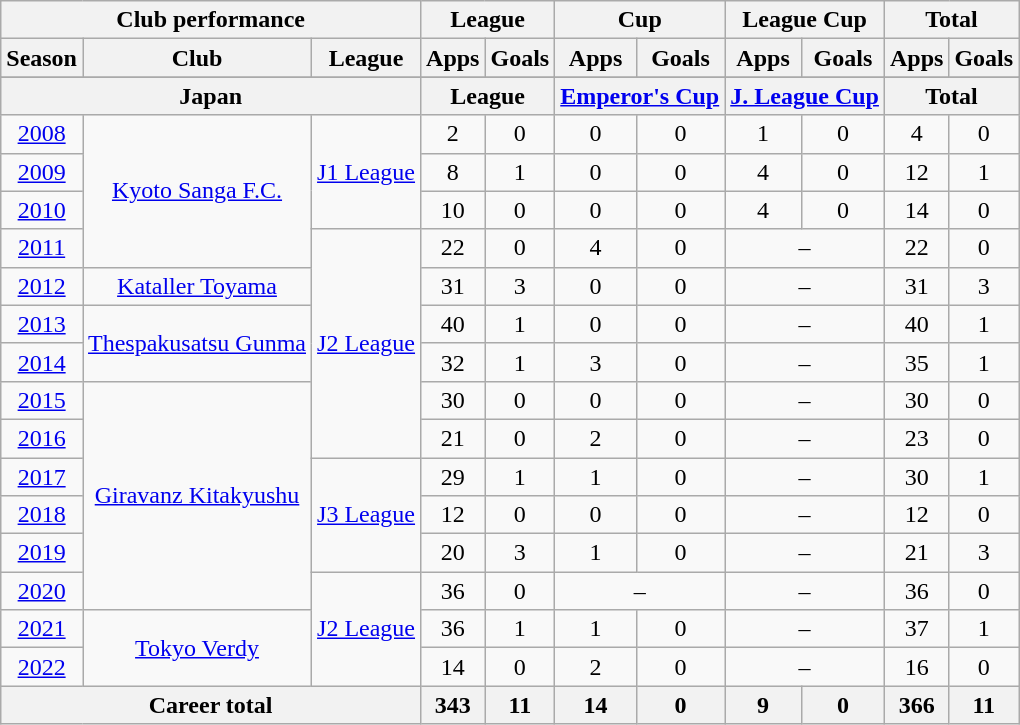<table class="wikitable" style="text-align:center">
<tr>
<th colspan=3>Club performance</th>
<th colspan=2>League</th>
<th colspan=2>Cup</th>
<th colspan=2>League Cup</th>
<th colspan=2>Total</th>
</tr>
<tr>
<th>Season</th>
<th>Club</th>
<th>League</th>
<th>Apps</th>
<th>Goals</th>
<th>Apps</th>
<th>Goals</th>
<th>Apps</th>
<th>Goals</th>
<th>Apps</th>
<th>Goals</th>
</tr>
<tr>
</tr>
<tr>
<th colspan=3>Japan</th>
<th colspan=2>League</th>
<th colspan=2><a href='#'>Emperor's Cup</a></th>
<th colspan=2><a href='#'>J. League Cup</a></th>
<th colspan=2>Total</th>
</tr>
<tr>
<td><a href='#'>2008</a></td>
<td rowspan="4"><a href='#'>Kyoto Sanga F.C.</a></td>
<td rowspan="3"><a href='#'>J1 League</a></td>
<td>2</td>
<td>0</td>
<td>0</td>
<td>0</td>
<td>1</td>
<td>0</td>
<td>4</td>
<td>0</td>
</tr>
<tr>
<td><a href='#'>2009</a></td>
<td>8</td>
<td>1</td>
<td>0</td>
<td>0</td>
<td>4</td>
<td>0</td>
<td>12</td>
<td>1</td>
</tr>
<tr>
<td><a href='#'>2010</a></td>
<td>10</td>
<td>0</td>
<td>0</td>
<td>0</td>
<td>4</td>
<td>0</td>
<td>14</td>
<td>0</td>
</tr>
<tr>
<td><a href='#'>2011</a></td>
<td rowspan="6"><a href='#'>J2 League</a></td>
<td>22</td>
<td>0</td>
<td>4</td>
<td>0</td>
<td colspan="2">–</td>
<td>22</td>
<td>0</td>
</tr>
<tr>
<td><a href='#'>2012</a></td>
<td><a href='#'>Kataller Toyama</a></td>
<td>31</td>
<td>3</td>
<td>0</td>
<td>0</td>
<td colspan="2">–</td>
<td>31</td>
<td>3</td>
</tr>
<tr>
<td><a href='#'>2013</a></td>
<td rowspan="2"><a href='#'>Thespakusatsu Gunma</a></td>
<td>40</td>
<td>1</td>
<td>0</td>
<td>0</td>
<td colspan="2">–</td>
<td>40</td>
<td>1</td>
</tr>
<tr>
<td><a href='#'>2014</a></td>
<td>32</td>
<td>1</td>
<td>3</td>
<td>0</td>
<td colspan="2">–</td>
<td>35</td>
<td>1</td>
</tr>
<tr>
<td><a href='#'>2015</a></td>
<td rowspan="6"><a href='#'>Giravanz Kitakyushu</a></td>
<td>30</td>
<td>0</td>
<td>0</td>
<td>0</td>
<td colspan="2">–</td>
<td>30</td>
<td>0</td>
</tr>
<tr>
<td><a href='#'>2016</a></td>
<td>21</td>
<td>0</td>
<td>2</td>
<td>0</td>
<td colspan="2">–</td>
<td>23</td>
<td>0</td>
</tr>
<tr>
<td><a href='#'>2017</a></td>
<td rowspan="3"><a href='#'>J3 League</a></td>
<td>29</td>
<td>1</td>
<td>1</td>
<td>0</td>
<td colspan="2">–</td>
<td>30</td>
<td>1</td>
</tr>
<tr>
<td><a href='#'>2018</a></td>
<td>12</td>
<td>0</td>
<td>0</td>
<td>0</td>
<td colspan="2">–</td>
<td>12</td>
<td>0</td>
</tr>
<tr>
<td><a href='#'>2019</a></td>
<td>20</td>
<td>3</td>
<td>1</td>
<td>0</td>
<td colspan="2">–</td>
<td>21</td>
<td>3</td>
</tr>
<tr>
<td><a href='#'>2020</a></td>
<td rowspan="3"><a href='#'>J2 League</a></td>
<td>36</td>
<td>0</td>
<td colspan="2">–</td>
<td colspan="2">–</td>
<td>36</td>
<td>0</td>
</tr>
<tr>
<td><a href='#'>2021</a></td>
<td rowspan="2"><a href='#'>Tokyo Verdy</a></td>
<td>36</td>
<td>1</td>
<td>1</td>
<td>0</td>
<td colspan="2">–</td>
<td>37</td>
<td>1</td>
</tr>
<tr>
<td><a href='#'>2022</a></td>
<td>14</td>
<td>0</td>
<td>2</td>
<td>0</td>
<td colspan="2">–</td>
<td>16</td>
<td>0</td>
</tr>
<tr>
<th colspan="3">Career total</th>
<th>343</th>
<th>11</th>
<th>14</th>
<th>0</th>
<th>9</th>
<th>0</th>
<th>366</th>
<th>11</th>
</tr>
</table>
